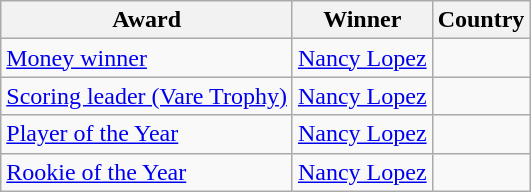<table class="wikitable">
<tr>
<th>Award</th>
<th>Winner</th>
<th>Country</th>
</tr>
<tr>
<td><a href='#'>Money winner</a></td>
<td><a href='#'>Nancy Lopez</a></td>
<td></td>
</tr>
<tr>
<td><a href='#'>Scoring leader (Vare Trophy)</a></td>
<td><a href='#'>Nancy Lopez</a></td>
<td></td>
</tr>
<tr>
<td><a href='#'>Player of the Year</a></td>
<td><a href='#'>Nancy Lopez</a></td>
<td></td>
</tr>
<tr>
<td><a href='#'>Rookie of the Year</a></td>
<td><a href='#'>Nancy Lopez</a></td>
<td></td>
</tr>
</table>
